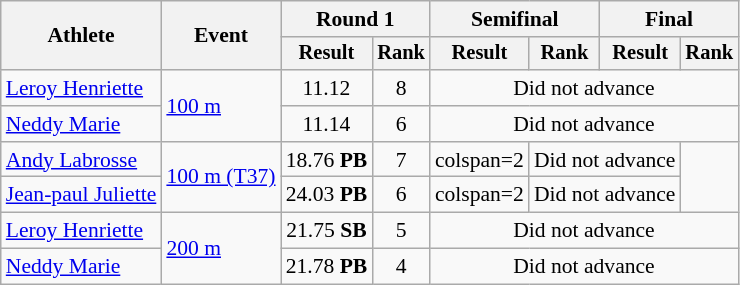<table class=wikitable style="font-size:90%">
<tr>
<th rowspan="2">Athlete</th>
<th rowspan="2">Event</th>
<th colspan="2">Round 1</th>
<th colspan="2">Semifinal</th>
<th colspan="2">Final</th>
</tr>
<tr style="font-size:95%">
<th>Result</th>
<th>Rank</th>
<th>Result</th>
<th>Rank</th>
<th>Result</th>
<th>Rank</th>
</tr>
<tr align=center>
<td align=left><a href='#'>Leroy Henriette</a></td>
<td align=left rowspan="2"><a href='#'>100 m</a></td>
<td>11.12</td>
<td>8</td>
<td colspan="4">Did not advance</td>
</tr>
<tr align=center>
<td align=left><a href='#'>Neddy Marie</a></td>
<td>11.14</td>
<td>6</td>
<td colspan="4">Did not advance</td>
</tr>
<tr align=center>
<td align=left><a href='#'>Andy Labrosse</a></td>
<td align=left rowspan=2><a href='#'>100 m (T37)</a></td>
<td>18.76 <strong>PB</strong></td>
<td>7</td>
<td>colspan=2 </td>
<td colspan="2">Did not advance</td>
</tr>
<tr align=center>
<td align=left><a href='#'>Jean-paul Juliette</a></td>
<td>24.03 <strong>PB</strong></td>
<td>6</td>
<td>colspan=2 </td>
<td colspan="2">Did not advance</td>
</tr>
<tr align=center>
<td align=left><a href='#'>Leroy Henriette</a></td>
<td align=left rowspan="2"><a href='#'>200 m</a></td>
<td>21.75 <strong>SB</strong></td>
<td>5</td>
<td colspan="4">Did not advance</td>
</tr>
<tr align=center>
<td align=left><a href='#'>Neddy Marie</a></td>
<td>21.78 <strong>PB</strong></td>
<td>4</td>
<td colspan="4">Did not advance</td>
</tr>
</table>
